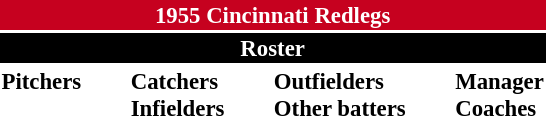<table class="toccolours" style="font-size: 95%;">
<tr>
<th colspan="10" style="background-color: #c6011f; color: white; text-align: center;">1955 Cincinnati Redlegs</th>
</tr>
<tr>
<td colspan="10" style="background-color: black; color: white; text-align: center;"><strong>Roster</strong></td>
</tr>
<tr>
<td valign="top"><strong>Pitchers</strong><br>















</td>
<td width="25px"></td>
<td valign="top"><strong>Catchers</strong><br>




<strong>Infielders</strong>







</td>
<td width="25px"></td>
<td valign="top"><strong>Outfielders</strong><br>









<strong>Other batters</strong>
</td>
<td width="25px"></td>
<td valign="top"><strong>Manager</strong><br>
<strong>Coaches</strong>


</td>
</tr>
</table>
